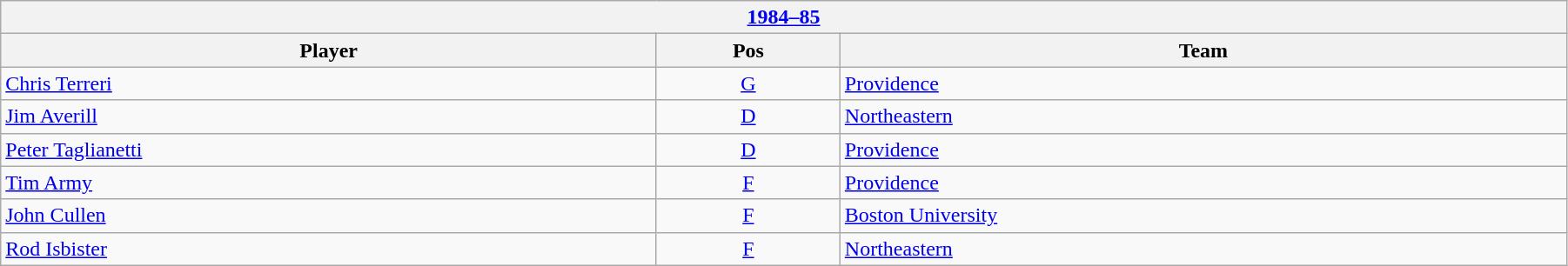<table class="wikitable" width=95%>
<tr>
<th colspan=3><a href='#'>1984–85</a></th>
</tr>
<tr>
<th>Player</th>
<th>Pos</th>
<th>Team</th>
</tr>
<tr>
<td><a href='#'>Chris Terreri</a></td>
<td align=center><a href='#'>G</a></td>
<td><a href='#'>Providence</a></td>
</tr>
<tr>
<td><a href='#'>Jim Averill</a></td>
<td align=center><a href='#'>D</a></td>
<td><a href='#'>Northeastern</a></td>
</tr>
<tr>
<td><a href='#'>Peter Taglianetti</a></td>
<td align=center><a href='#'>D</a></td>
<td><a href='#'>Providence</a></td>
</tr>
<tr>
<td><a href='#'>Tim Army</a></td>
<td align=center><a href='#'>F</a></td>
<td><a href='#'>Providence</a></td>
</tr>
<tr>
<td><a href='#'>John Cullen</a></td>
<td align=center><a href='#'>F</a></td>
<td><a href='#'>Boston University</a></td>
</tr>
<tr>
<td><a href='#'>Rod Isbister</a></td>
<td align=center><a href='#'>F</a></td>
<td><a href='#'>Northeastern</a></td>
</tr>
</table>
